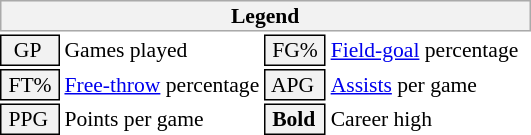<table class="toccolours" style="font-size: 90%; white-space: nowrap;">
<tr>
<th colspan="6" style="background:#f2f2f2; border:1px solid #aaa;">Legend</th>
</tr>
<tr>
<td style="background:#f2f2f2; border:1px solid black;">  GP</td>
<td>Games played</td>
<td style="background:#f2f2f2; border:1px solid black;"> FG% </td>
<td style="padding-right: 8px"><a href='#'>Field-goal</a> percentage</td>
</tr>
<tr>
<td style="background:#f2f2f2; border:1px solid black;"> FT% </td>
<td><a href='#'>Free-throw</a> percentage</td>
<td style="background:#f2f2f2; border:1px solid black;"> APG </td>
<td><a href='#'>Assists</a> per game</td>
</tr>
<tr>
<td style="background:#f2f2f2; border:1px solid black;"> PPG </td>
<td>Points per game</td>
<td style="background-color: #F2F2F2; border: 1px solid black"> <strong>Bold</strong> </td>
<td>Career high</td>
</tr>
<tr>
</tr>
</table>
